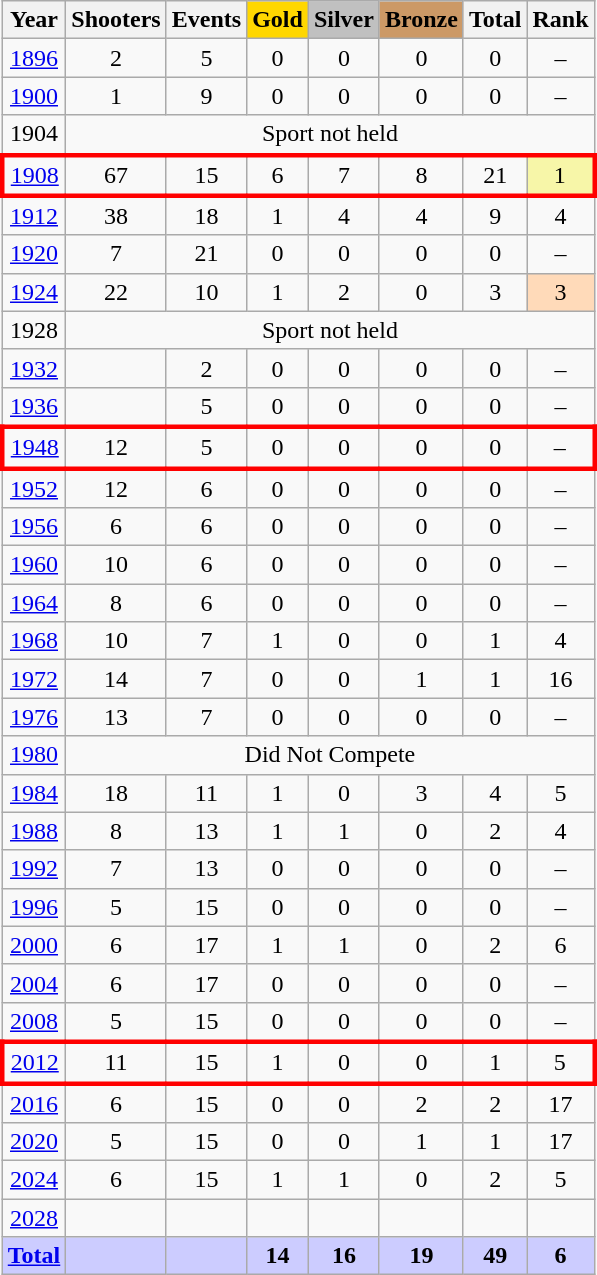<table class="wikitable sortable collapsible collapsed">
<tr>
<th>Year</th>
<th>Shooters</th>
<th>Events</th>
<th style="text-align:center; background-color:gold;"><strong>Gold</strong></th>
<th style="text-align:center; background-color:silver;"><strong>Silver</strong></th>
<th style="text-align:center; background-color:#c96;"><strong>Bronze</strong></th>
<th>Total</th>
<th>Rank</th>
</tr>
<tr style="text-align:center">
<td><a href='#'>1896</a></td>
<td>2</td>
<td>5</td>
<td>0</td>
<td>0</td>
<td>0</td>
<td>0</td>
<td>–</td>
</tr>
<tr style="text-align:center">
<td><a href='#'>1900</a></td>
<td>1</td>
<td>9</td>
<td>0</td>
<td>0</td>
<td>0</td>
<td>0</td>
<td>–</td>
</tr>
<tr style="text-align:center">
<td>1904</td>
<td colspan=7>Sport not held</td>
</tr>
<tr style="text-align:center;border: 3px solid red">
<td><a href='#'>1908</a></td>
<td>67</td>
<td>15</td>
<td>6</td>
<td>7</td>
<td>8</td>
<td>21</td>
<td style="background-color:#F7F6A8">1</td>
</tr>
<tr style="text-align:center">
<td><a href='#'>1912</a></td>
<td>38</td>
<td>18</td>
<td>1</td>
<td>4</td>
<td>4</td>
<td>9</td>
<td>4</td>
</tr>
<tr style="text-align:center">
<td><a href='#'>1920</a></td>
<td>7</td>
<td>21</td>
<td>0</td>
<td>0</td>
<td>0</td>
<td>0</td>
<td>–</td>
</tr>
<tr style="text-align:center">
<td><a href='#'>1924</a></td>
<td>22</td>
<td>10</td>
<td>1</td>
<td>2</td>
<td>0</td>
<td>3</td>
<td style="background-color:#ffdab9">3</td>
</tr>
<tr style="text-align:center">
<td>1928</td>
<td colspan=7>Sport not held</td>
</tr>
<tr style="text-align:center">
<td><a href='#'>1932</a></td>
<td></td>
<td>2</td>
<td>0</td>
<td>0</td>
<td>0</td>
<td>0</td>
<td>–</td>
</tr>
<tr style="text-align:center">
<td><a href='#'>1936</a></td>
<td></td>
<td>5</td>
<td>0</td>
<td>0</td>
<td>0</td>
<td>0</td>
<td>–</td>
</tr>
<tr style="text-align:center;border: 3px solid red">
<td><a href='#'>1948</a></td>
<td>12</td>
<td>5</td>
<td>0</td>
<td>0</td>
<td>0</td>
<td>0</td>
<td>–</td>
</tr>
<tr style="text-align:center">
<td><a href='#'>1952</a></td>
<td>12</td>
<td>6</td>
<td>0</td>
<td>0</td>
<td>0</td>
<td>0</td>
<td>–</td>
</tr>
<tr style="text-align:center">
<td><a href='#'>1956</a></td>
<td>6</td>
<td>6</td>
<td>0</td>
<td>0</td>
<td>0</td>
<td>0</td>
<td>–</td>
</tr>
<tr style="text-align:center">
<td><a href='#'>1960</a></td>
<td>10</td>
<td>6</td>
<td>0</td>
<td>0</td>
<td>0</td>
<td>0</td>
<td>–</td>
</tr>
<tr style="text-align:center">
<td><a href='#'>1964</a></td>
<td>8</td>
<td>6</td>
<td>0</td>
<td>0</td>
<td>0</td>
<td>0</td>
<td>–</td>
</tr>
<tr style="text-align:center">
<td><a href='#'>1968</a></td>
<td>10</td>
<td>7</td>
<td>1</td>
<td>0</td>
<td>0</td>
<td>1</td>
<td>4</td>
</tr>
<tr style="text-align:center">
<td><a href='#'>1972</a></td>
<td>14</td>
<td>7</td>
<td>0</td>
<td>0</td>
<td>1</td>
<td>1</td>
<td>16</td>
</tr>
<tr style="text-align:center">
<td><a href='#'>1976</a></td>
<td>13</td>
<td>7</td>
<td>0</td>
<td>0</td>
<td>0</td>
<td>0</td>
<td>–</td>
</tr>
<tr style="text-align:center">
<td><a href='#'>1980</a></td>
<td colspan=7>Did Not Compete</td>
</tr>
<tr style="text-align:center">
<td><a href='#'>1984</a></td>
<td>18</td>
<td>11</td>
<td>1</td>
<td>0</td>
<td>3</td>
<td>4</td>
<td>5</td>
</tr>
<tr style="text-align:center">
<td><a href='#'>1988</a></td>
<td>8</td>
<td>13</td>
<td>1</td>
<td>1</td>
<td>0</td>
<td>2</td>
<td>4</td>
</tr>
<tr style="text-align:center">
<td><a href='#'>1992</a></td>
<td>7</td>
<td>13</td>
<td>0</td>
<td>0</td>
<td>0</td>
<td>0</td>
<td>–</td>
</tr>
<tr style="text-align:center">
<td><a href='#'>1996</a></td>
<td>5</td>
<td>15</td>
<td>0</td>
<td>0</td>
<td>0</td>
<td>0</td>
<td>–</td>
</tr>
<tr style="text-align:center">
<td><a href='#'>2000</a></td>
<td>6</td>
<td>17</td>
<td>1</td>
<td>1</td>
<td>0</td>
<td>2</td>
<td>6</td>
</tr>
<tr style="text-align:center">
<td><a href='#'>2004</a></td>
<td>6</td>
<td>17</td>
<td>0</td>
<td>0</td>
<td>0</td>
<td>0</td>
<td>–</td>
</tr>
<tr style="text-align:center">
<td><a href='#'>2008</a></td>
<td>5</td>
<td>15</td>
<td>0</td>
<td>0</td>
<td>0</td>
<td>0</td>
<td>–</td>
</tr>
<tr style="text-align:center;border: 3px solid red">
<td><a href='#'>2012</a></td>
<td>11</td>
<td>15</td>
<td>1</td>
<td>0</td>
<td>0</td>
<td>1</td>
<td>5</td>
</tr>
<tr style="text-align:center">
<td><a href='#'>2016</a></td>
<td>6</td>
<td>15</td>
<td>0</td>
<td>0</td>
<td>2</td>
<td>2</td>
<td>17</td>
</tr>
<tr style="text-align:center">
<td><a href='#'>2020</a></td>
<td>5</td>
<td>15</td>
<td>0</td>
<td>0</td>
<td>1</td>
<td>1</td>
<td>17</td>
</tr>
<tr style="text-align:center">
<td><a href='#'>2024</a></td>
<td>6</td>
<td>15</td>
<td>1</td>
<td>1</td>
<td>0</td>
<td>2</td>
<td>5</td>
</tr>
<tr style="text-align:center">
<td><a href='#'>2028</a></td>
<td></td>
<td></td>
<td></td>
<td></td>
<td></td>
<td></td>
<td></td>
</tr>
<tr style="text-align:center; background-color:#ccf;">
<td><strong><a href='#'>Total</a></strong></td>
<td></td>
<td></td>
<td><strong>14</strong></td>
<td><strong>16</strong></td>
<td><strong>19</strong></td>
<td><strong>49</strong></td>
<td><strong>6</strong></td>
</tr>
</table>
